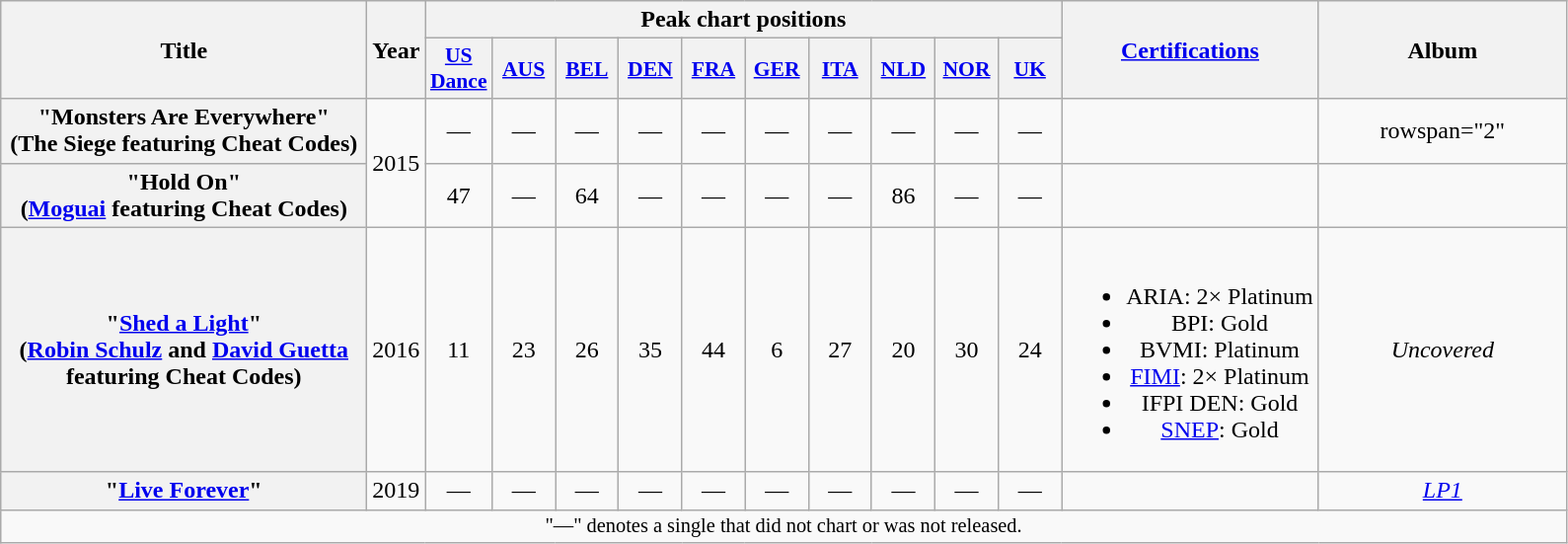<table class="wikitable plainrowheaders" style="text-align:center;" border="1">
<tr>
<th scope="col" rowspan="2" style="width:15em;">Title</th>
<th scope="col" rowspan="2" style="width:1em;">Year</th>
<th scope="col" colspan="10">Peak chart positions</th>
<th scope="col" rowspan="2"><a href='#'>Certifications</a></th>
<th scope="col" rowspan="2" style="width:10em;">Album</th>
</tr>
<tr>
<th scope="col" style="width:2.5em;font-size:90%;"><a href='#'>US<br>Dance</a><br></th>
<th scope="col" style="width:2.5em;font-size:90%;"><a href='#'>AUS</a> <br></th>
<th scope="col" style="width:2.5em;font-size:90%;"><a href='#'>BEL</a> <br></th>
<th scope="col" style="width:2.5em;font-size:90%;"><a href='#'>DEN</a> <br></th>
<th scope="col" style="width:2.5em;font-size:90%;"><a href='#'>FRA</a> <br></th>
<th scope="col" style="width:2.5em;font-size:90%;"><a href='#'>GER</a> <br></th>
<th scope="col" style="width:2.5em;font-size:90%;"><a href='#'>ITA</a><br></th>
<th scope="col" style="width:2.5em;font-size:90%;"><a href='#'>NLD</a> <br></th>
<th scope="col" style="width:2.5em;font-size:90%;"><a href='#'>NOR</a> <br></th>
<th scope="col" style="width:2.5em;font-size:90%;"><a href='#'>UK</a> <br></th>
</tr>
<tr>
<th scope="row">"Monsters Are Everywhere"<br><span>(The Siege featuring Cheat Codes)</span></th>
<td rowspan="2">2015</td>
<td>—</td>
<td>—</td>
<td>—</td>
<td>—</td>
<td>—</td>
<td>—</td>
<td>—</td>
<td>—</td>
<td>—</td>
<td>—</td>
<td></td>
<td>rowspan="2" </td>
</tr>
<tr>
<th scope="row">"Hold On"<br><span>(<a href='#'>Moguai</a> featuring Cheat Codes)</span></th>
<td>47</td>
<td>—</td>
<td>64</td>
<td>—</td>
<td>—</td>
<td>—</td>
<td>—</td>
<td>86</td>
<td>—</td>
<td>—</td>
<td></td>
</tr>
<tr>
<th scope="row">"<a href='#'>Shed a Light</a>"<br><span>(<a href='#'>Robin Schulz</a> and <a href='#'>David Guetta</a> featuring Cheat Codes)</span></th>
<td>2016</td>
<td>11</td>
<td>23</td>
<td>26</td>
<td>35</td>
<td>44</td>
<td>6</td>
<td>27</td>
<td>20</td>
<td>30</td>
<td>24</td>
<td><br><ul><li>ARIA: 2× Platinum</li><li>BPI: Gold</li><li>BVMI: Platinum</li><li><a href='#'>FIMI</a>: 2× Platinum</li><li>IFPI DEN: Gold</li><li><a href='#'>SNEP</a>: Gold</li></ul></td>
<td><em>Uncovered</em></td>
</tr>
<tr>
<th scope="row">"<a href='#'>Live Forever</a>" <br></th>
<td>2019</td>
<td>—</td>
<td>—</td>
<td>—</td>
<td>—</td>
<td>—</td>
<td>—</td>
<td>—</td>
<td>—</td>
<td>—</td>
<td>—</td>
<td></td>
<td><em><a href='#'>LP1</a></em></td>
</tr>
<tr>
<td colspan="15" style="font-size:85%">"—" denotes a single that did not chart or was not released.</td>
</tr>
</table>
